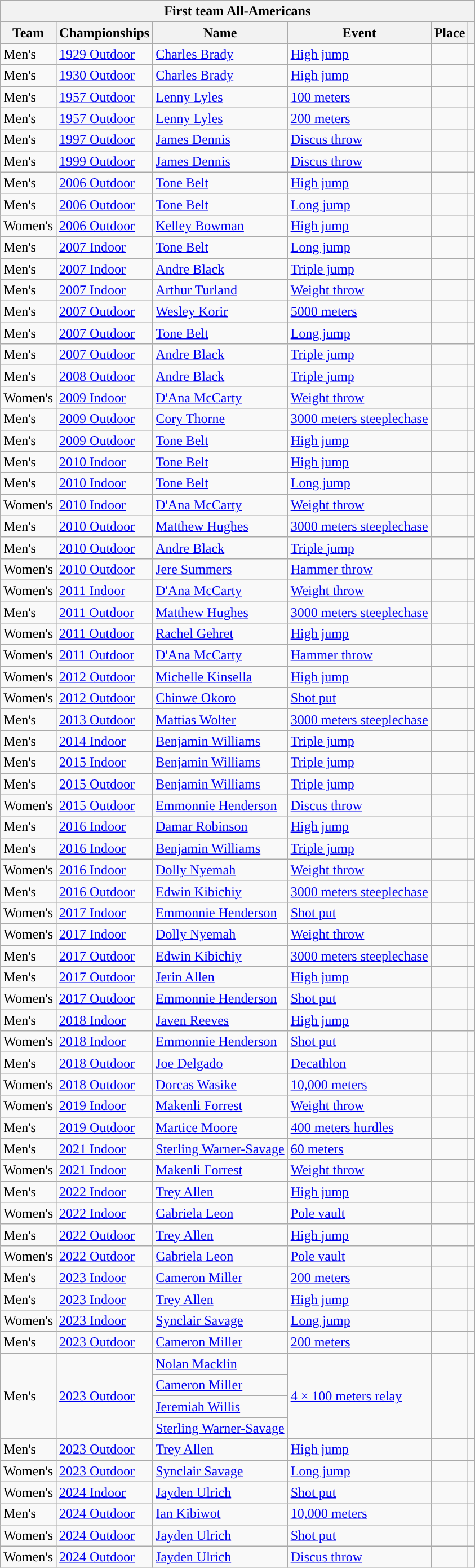<table class="wikitable sortable">
<tr>
<th colspan="6">First team All-Americans</th>
</tr>
<tr>
<th scope="col">Team</th>
<th scope="col">Championships</th>
<th scope="col">Name</th>
<th scope="col">Event</th>
<th scope="col">Place</th>
<th scope="col"></th>
</tr>
<tr>
<td>Men's</td>
<td><a href='#'>1929 Outdoor</a></td>
<td><a href='#'>Charles Brady</a></td>
<td><a href='#'>High jump</a></td>
<td></td>
<td></td>
</tr>
<tr>
<td>Men's</td>
<td><a href='#'>1930 Outdoor</a></td>
<td><a href='#'>Charles Brady</a></td>
<td><a href='#'>High jump</a></td>
<td></td>
<td></td>
</tr>
<tr>
<td>Men's</td>
<td><a href='#'>1957 Outdoor</a></td>
<td><a href='#'>Lenny Lyles</a></td>
<td><a href='#'>100 meters</a></td>
<td></td>
<td></td>
</tr>
<tr>
<td>Men's</td>
<td><a href='#'>1957 Outdoor</a></td>
<td><a href='#'>Lenny Lyles</a></td>
<td><a href='#'>200 meters</a></td>
<td></td>
<td></td>
</tr>
<tr>
<td>Men's</td>
<td><a href='#'>1997 Outdoor</a></td>
<td><a href='#'>James Dennis</a></td>
<td><a href='#'>Discus throw</a></td>
<td></td>
<td></td>
</tr>
<tr>
<td>Men's</td>
<td><a href='#'>1999 Outdoor</a></td>
<td><a href='#'>James Dennis</a></td>
<td><a href='#'>Discus throw</a></td>
<td></td>
<td></td>
</tr>
<tr>
<td>Men's</td>
<td><a href='#'>2006 Outdoor</a></td>
<td><a href='#'>Tone Belt</a></td>
<td><a href='#'>High jump</a></td>
<td></td>
<td></td>
</tr>
<tr>
<td>Men's</td>
<td><a href='#'>2006 Outdoor</a></td>
<td><a href='#'>Tone Belt</a></td>
<td><a href='#'>Long jump</a></td>
<td></td>
<td></td>
</tr>
<tr>
<td>Women's</td>
<td><a href='#'>2006 Outdoor</a></td>
<td><a href='#'>Kelley Bowman</a></td>
<td><a href='#'>High jump</a></td>
<td></td>
<td></td>
</tr>
<tr>
<td>Men's</td>
<td><a href='#'>2007 Indoor</a></td>
<td><a href='#'>Tone Belt</a></td>
<td><a href='#'>Long jump</a></td>
<td></td>
<td></td>
</tr>
<tr>
<td>Men's</td>
<td><a href='#'>2007 Indoor</a></td>
<td><a href='#'>Andre Black</a></td>
<td><a href='#'>Triple jump</a></td>
<td></td>
<td></td>
</tr>
<tr>
<td>Men's</td>
<td><a href='#'>2007 Indoor</a></td>
<td><a href='#'>Arthur Turland</a></td>
<td><a href='#'>Weight throw</a></td>
<td></td>
<td></td>
</tr>
<tr>
<td>Men's</td>
<td><a href='#'>2007 Outdoor</a></td>
<td><a href='#'>Wesley Korir</a></td>
<td><a href='#'>5000 meters</a></td>
<td></td>
<td></td>
</tr>
<tr>
<td>Men's</td>
<td><a href='#'>2007 Outdoor</a></td>
<td><a href='#'>Tone Belt</a></td>
<td><a href='#'>Long jump</a></td>
<td></td>
<td></td>
</tr>
<tr>
<td>Men's</td>
<td><a href='#'>2007 Outdoor</a></td>
<td><a href='#'>Andre Black</a></td>
<td><a href='#'>Triple jump</a></td>
<td></td>
<td></td>
</tr>
<tr>
<td>Men's</td>
<td><a href='#'>2008 Outdoor</a></td>
<td><a href='#'>Andre Black</a></td>
<td><a href='#'>Triple jump</a></td>
<td></td>
<td></td>
</tr>
<tr>
<td>Women's</td>
<td><a href='#'>2009 Indoor</a></td>
<td><a href='#'>D'Ana McCarty</a></td>
<td><a href='#'>Weight throw</a></td>
<td></td>
<td></td>
</tr>
<tr>
<td>Men's</td>
<td><a href='#'>2009 Outdoor</a></td>
<td><a href='#'>Cory Thorne</a></td>
<td><a href='#'>3000 meters steeplechase</a></td>
<td></td>
<td></td>
</tr>
<tr>
<td>Men's</td>
<td><a href='#'>2009 Outdoor</a></td>
<td><a href='#'>Tone Belt</a></td>
<td><a href='#'>High jump</a></td>
<td></td>
<td></td>
</tr>
<tr>
<td>Men's</td>
<td><a href='#'>2010 Indoor</a></td>
<td><a href='#'>Tone Belt</a></td>
<td><a href='#'>High jump</a></td>
<td></td>
<td></td>
</tr>
<tr>
<td>Men's</td>
<td><a href='#'>2010 Indoor</a></td>
<td><a href='#'>Tone Belt</a></td>
<td><a href='#'>Long jump</a></td>
<td></td>
<td></td>
</tr>
<tr>
<td>Women's</td>
<td><a href='#'>2010 Indoor</a></td>
<td><a href='#'>D'Ana McCarty</a></td>
<td><a href='#'>Weight throw</a></td>
<td></td>
<td></td>
</tr>
<tr>
<td>Men's</td>
<td><a href='#'>2010 Outdoor</a></td>
<td><a href='#'>Matthew Hughes</a></td>
<td><a href='#'>3000 meters steeplechase</a></td>
<td></td>
<td></td>
</tr>
<tr>
<td>Men's</td>
<td><a href='#'>2010 Outdoor</a></td>
<td><a href='#'>Andre Black</a></td>
<td><a href='#'>Triple jump</a></td>
<td></td>
<td></td>
</tr>
<tr>
<td>Women's</td>
<td><a href='#'>2010 Outdoor</a></td>
<td><a href='#'>Jere Summers</a></td>
<td><a href='#'>Hammer throw</a></td>
<td></td>
<td></td>
</tr>
<tr>
<td>Women's</td>
<td><a href='#'>2011 Indoor</a></td>
<td><a href='#'>D'Ana McCarty</a></td>
<td><a href='#'>Weight throw</a></td>
<td></td>
<td></td>
</tr>
<tr>
<td>Men's</td>
<td><a href='#'>2011 Outdoor</a></td>
<td><a href='#'>Matthew Hughes</a></td>
<td><a href='#'>3000 meters steeplechase</a></td>
<td></td>
<td></td>
</tr>
<tr>
<td>Women's</td>
<td><a href='#'>2011 Outdoor</a></td>
<td><a href='#'>Rachel Gehret</a></td>
<td><a href='#'>High jump</a></td>
<td></td>
<td></td>
</tr>
<tr>
<td>Women's</td>
<td><a href='#'>2011 Outdoor</a></td>
<td><a href='#'>D'Ana McCarty</a></td>
<td><a href='#'>Hammer throw</a></td>
<td></td>
<td></td>
</tr>
<tr>
<td>Women's</td>
<td><a href='#'>2012 Outdoor</a></td>
<td><a href='#'>Michelle Kinsella</a></td>
<td><a href='#'>High jump</a></td>
<td></td>
<td></td>
</tr>
<tr>
<td>Women's</td>
<td><a href='#'>2012 Outdoor</a></td>
<td><a href='#'>Chinwe Okoro</a></td>
<td><a href='#'>Shot put</a></td>
<td></td>
<td></td>
</tr>
<tr>
<td>Men's</td>
<td><a href='#'>2013 Outdoor</a></td>
<td><a href='#'>Mattias Wolter</a></td>
<td><a href='#'>3000 meters steeplechase</a></td>
<td></td>
<td></td>
</tr>
<tr>
<td>Men's</td>
<td><a href='#'>2014 Indoor</a></td>
<td><a href='#'>Benjamin Williams</a></td>
<td><a href='#'>Triple jump</a></td>
<td></td>
<td></td>
</tr>
<tr>
<td>Men's</td>
<td><a href='#'>2015 Indoor</a></td>
<td><a href='#'>Benjamin Williams</a></td>
<td><a href='#'>Triple jump</a></td>
<td></td>
<td></td>
</tr>
<tr>
<td>Men's</td>
<td><a href='#'>2015 Outdoor</a></td>
<td><a href='#'>Benjamin Williams</a></td>
<td><a href='#'>Triple jump</a></td>
<td></td>
<td></td>
</tr>
<tr>
<td>Women's</td>
<td><a href='#'>2015 Outdoor</a></td>
<td><a href='#'>Emmonnie Henderson</a></td>
<td><a href='#'>Discus throw</a></td>
<td></td>
<td></td>
</tr>
<tr>
<td>Men's</td>
<td><a href='#'>2016 Indoor</a></td>
<td><a href='#'>Damar Robinson</a></td>
<td><a href='#'>High jump</a></td>
<td></td>
<td></td>
</tr>
<tr>
<td>Men's</td>
<td><a href='#'>2016 Indoor</a></td>
<td><a href='#'>Benjamin Williams</a></td>
<td><a href='#'>Triple jump</a></td>
<td></td>
<td></td>
</tr>
<tr>
<td>Women's</td>
<td><a href='#'>2016 Indoor</a></td>
<td><a href='#'>Dolly Nyemah</a></td>
<td><a href='#'>Weight throw</a></td>
<td></td>
<td></td>
</tr>
<tr>
<td>Men's</td>
<td><a href='#'>2016 Outdoor</a></td>
<td><a href='#'>Edwin Kibichiy</a></td>
<td><a href='#'>3000 meters steeplechase</a></td>
<td></td>
<td></td>
</tr>
<tr>
<td>Women's</td>
<td><a href='#'>2017 Indoor</a></td>
<td><a href='#'>Emmonnie Henderson</a></td>
<td><a href='#'>Shot put</a></td>
<td></td>
<td></td>
</tr>
<tr>
<td>Women's</td>
<td><a href='#'>2017 Indoor</a></td>
<td><a href='#'>Dolly Nyemah</a></td>
<td><a href='#'>Weight throw</a></td>
<td></td>
<td></td>
</tr>
<tr>
<td>Men's</td>
<td><a href='#'>2017 Outdoor</a></td>
<td><a href='#'>Edwin Kibichiy</a></td>
<td><a href='#'>3000 meters steeplechase</a></td>
<td></td>
<td></td>
</tr>
<tr>
<td>Men's</td>
<td><a href='#'>2017 Outdoor</a></td>
<td><a href='#'>Jerin Allen</a></td>
<td><a href='#'>High jump</a></td>
<td></td>
<td></td>
</tr>
<tr>
<td>Women's</td>
<td><a href='#'>2017 Outdoor</a></td>
<td><a href='#'>Emmonnie Henderson</a></td>
<td><a href='#'>Shot put</a></td>
<td></td>
<td></td>
</tr>
<tr>
<td>Men's</td>
<td><a href='#'>2018 Indoor</a></td>
<td><a href='#'>Javen Reeves</a></td>
<td><a href='#'>High jump</a></td>
<td></td>
<td></td>
</tr>
<tr>
<td>Women's</td>
<td><a href='#'>2018 Indoor</a></td>
<td><a href='#'>Emmonnie Henderson</a></td>
<td><a href='#'>Shot put</a></td>
<td></td>
<td></td>
</tr>
<tr>
<td>Men's</td>
<td><a href='#'>2018 Outdoor</a></td>
<td><a href='#'>Joe Delgado</a></td>
<td><a href='#'>Decathlon</a></td>
<td></td>
<td></td>
</tr>
<tr>
<td>Women's</td>
<td><a href='#'>2018 Outdoor</a></td>
<td><a href='#'>Dorcas Wasike</a></td>
<td><a href='#'>10,000 meters</a></td>
<td></td>
<td></td>
</tr>
<tr>
<td>Women's</td>
<td><a href='#'>2019 Indoor</a></td>
<td><a href='#'>Makenli Forrest</a></td>
<td><a href='#'>Weight throw</a></td>
<td></td>
<td></td>
</tr>
<tr>
<td>Men's</td>
<td><a href='#'>2019 Outdoor</a></td>
<td><a href='#'>Martice Moore</a></td>
<td><a href='#'>400 meters hurdles</a></td>
<td></td>
<td></td>
</tr>
<tr>
<td>Men's</td>
<td><a href='#'>2021 Indoor</a></td>
<td><a href='#'>Sterling Warner-Savage</a></td>
<td><a href='#'>60 meters</a></td>
<td></td>
<td></td>
</tr>
<tr>
<td>Women's</td>
<td><a href='#'>2021 Indoor</a></td>
<td><a href='#'>Makenli Forrest</a></td>
<td><a href='#'>Weight throw</a></td>
<td></td>
<td></td>
</tr>
<tr>
<td>Men's</td>
<td><a href='#'>2022 Indoor</a></td>
<td><a href='#'>Trey Allen</a></td>
<td><a href='#'>High jump</a></td>
<td></td>
<td></td>
</tr>
<tr>
<td>Women's</td>
<td><a href='#'>2022 Indoor</a></td>
<td><a href='#'>Gabriela Leon</a></td>
<td><a href='#'>Pole vault</a></td>
<td></td>
<td></td>
</tr>
<tr>
<td>Men's</td>
<td><a href='#'>2022 Outdoor</a></td>
<td><a href='#'>Trey Allen</a></td>
<td><a href='#'>High jump</a></td>
<td></td>
<td></td>
</tr>
<tr>
<td>Women's</td>
<td><a href='#'>2022 Outdoor</a></td>
<td><a href='#'>Gabriela Leon</a></td>
<td><a href='#'>Pole vault</a></td>
<td></td>
<td></td>
</tr>
<tr>
<td>Men's</td>
<td><a href='#'>2023 Indoor</a></td>
<td><a href='#'>Cameron Miller</a></td>
<td><a href='#'>200 meters</a></td>
<td></td>
<td></td>
</tr>
<tr>
<td>Men's</td>
<td><a href='#'>2023 Indoor</a></td>
<td><a href='#'>Trey Allen</a></td>
<td><a href='#'>High jump</a></td>
<td></td>
<td></td>
</tr>
<tr>
<td>Women's</td>
<td><a href='#'>2023 Indoor</a></td>
<td><a href='#'>Synclair Savage</a></td>
<td><a href='#'>Long jump</a></td>
<td></td>
<td></td>
</tr>
<tr>
<td>Men's</td>
<td><a href='#'>2023 Outdoor</a></td>
<td><a href='#'>Cameron Miller</a></td>
<td><a href='#'>200 meters</a></td>
<td></td>
<td></td>
</tr>
<tr>
<td rowspan=4>Men's</td>
<td rowspan=4><a href='#'>2023 Outdoor</a></td>
<td><a href='#'>Nolan Macklin</a></td>
<td rowspan=4><a href='#'>4 × 100 meters relay</a></td>
<td rowspan=4></td>
<td rowspan=4></td>
</tr>
<tr>
<td><a href='#'>Cameron Miller</a></td>
</tr>
<tr>
<td><a href='#'>Jeremiah Willis</a></td>
</tr>
<tr>
<td><a href='#'>Sterling Warner-Savage</a></td>
</tr>
<tr>
<td>Men's</td>
<td><a href='#'>2023 Outdoor</a></td>
<td><a href='#'>Trey Allen</a></td>
<td><a href='#'>High jump</a></td>
<td></td>
<td></td>
</tr>
<tr>
<td>Women's</td>
<td><a href='#'>2023 Outdoor</a></td>
<td><a href='#'>Synclair Savage</a></td>
<td><a href='#'>Long jump</a></td>
<td></td>
<td></td>
</tr>
<tr>
<td>Women's</td>
<td><a href='#'>2024 Indoor</a></td>
<td><a href='#'>Jayden Ulrich</a></td>
<td><a href='#'>Shot put</a></td>
<td></td>
<td></td>
</tr>
<tr>
<td>Men's</td>
<td><a href='#'>2024 Outdoor</a></td>
<td><a href='#'>Ian Kibiwot</a></td>
<td><a href='#'>10,000 meters</a></td>
<td></td>
<td></td>
</tr>
<tr>
<td>Women's</td>
<td><a href='#'>2024 Outdoor</a></td>
<td><a href='#'>Jayden Ulrich</a></td>
<td><a href='#'>Shot put</a></td>
<td></td>
<td></td>
</tr>
<tr>
<td>Women's</td>
<td><a href='#'>2024 Outdoor</a></td>
<td><a href='#'>Jayden Ulrich</a></td>
<td><a href='#'>Discus throw</a></td>
<td></td>
<td></td>
</tr>
</table>
